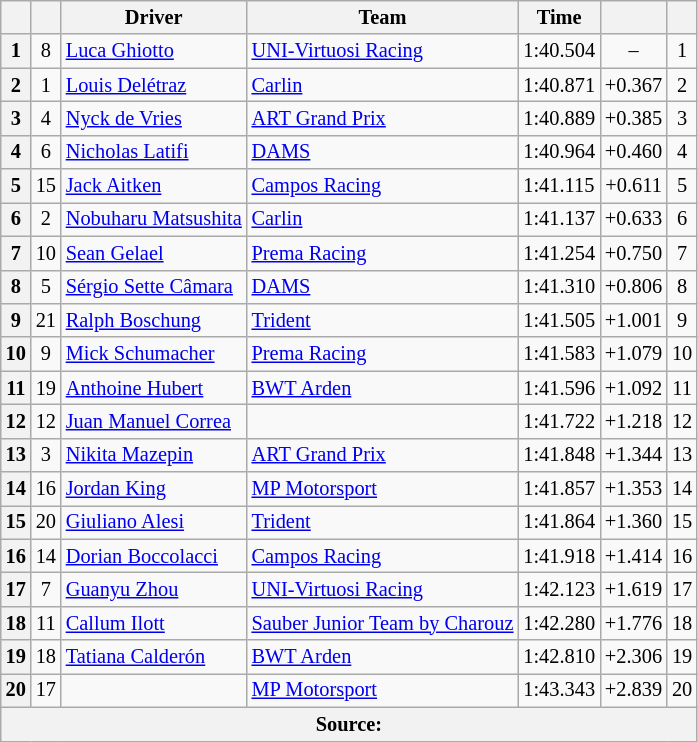<table class="wikitable" style="font-size:85%">
<tr>
<th scope="col"></th>
<th scope="col"></th>
<th scope="col">Driver</th>
<th scope="col">Team</th>
<th scope="col">Time</th>
<th scope="col"></th>
<th scope="col"></th>
</tr>
<tr>
<th scope="row">1</th>
<td align="center">8</td>
<td> <a href='#'>Luca Ghiotto</a></td>
<td><a href='#'>UNI-Virtuosi Racing</a></td>
<td>1:40.504</td>
<td align="center">–</td>
<td align="center">1</td>
</tr>
<tr>
<th scope="row">2</th>
<td align="center">1</td>
<td> <a href='#'>Louis Delétraz</a></td>
<td><a href='#'>Carlin</a></td>
<td>1:40.871</td>
<td align="center">+0.367</td>
<td align="center">2</td>
</tr>
<tr>
<th scope="row">3</th>
<td align="center">4</td>
<td> <a href='#'>Nyck de Vries</a></td>
<td><a href='#'>ART Grand Prix</a></td>
<td>1:40.889</td>
<td align="center">+0.385</td>
<td align="center">3</td>
</tr>
<tr>
<th scope="row">4</th>
<td align="center">6</td>
<td> <a href='#'>Nicholas Latifi</a></td>
<td><a href='#'>DAMS</a></td>
<td>1:40.964</td>
<td align="center">+0.460</td>
<td align="center">4</td>
</tr>
<tr>
<th scope="row">5</th>
<td align="center">15</td>
<td> <a href='#'>Jack Aitken</a></td>
<td><a href='#'>Campos Racing</a></td>
<td>1:41.115</td>
<td align="center">+0.611</td>
<td align="center">5</td>
</tr>
<tr>
<th scope="row">6</th>
<td align="center">2</td>
<td> <a href='#'>Nobuharu Matsushita</a></td>
<td><a href='#'>Carlin</a></td>
<td>1:41.137</td>
<td align="center">+0.633</td>
<td align="center">6</td>
</tr>
<tr>
<th scope="row">7</th>
<td align="center">10</td>
<td> <a href='#'>Sean Gelael</a></td>
<td><a href='#'>Prema Racing</a></td>
<td>1:41.254</td>
<td align="center">+0.750</td>
<td align="center">7</td>
</tr>
<tr>
<th scope="row">8</th>
<td align="center">5</td>
<td> <a href='#'>Sérgio Sette Câmara</a></td>
<td><a href='#'>DAMS</a></td>
<td>1:41.310</td>
<td align="center">+0.806</td>
<td align="center">8</td>
</tr>
<tr>
<th scope="row">9</th>
<td align="center">21</td>
<td> <a href='#'>Ralph Boschung</a></td>
<td><a href='#'>Trident</a></td>
<td>1:41.505</td>
<td align="center">+1.001</td>
<td align="center">9</td>
</tr>
<tr>
<th scope="row">10</th>
<td align="center">9</td>
<td> <a href='#'>Mick Schumacher</a></td>
<td><a href='#'>Prema Racing</a></td>
<td>1:41.583</td>
<td align="center">+1.079</td>
<td align="center">10</td>
</tr>
<tr>
<th scope="row">11</th>
<td align="center">19</td>
<td> <a href='#'>Anthoine Hubert</a></td>
<td><a href='#'>BWT Arden</a></td>
<td>1:41.596</td>
<td align="center">+1.092</td>
<td align="center">11</td>
</tr>
<tr>
<th scope="row">12</th>
<td align="center">12</td>
<td> <a href='#'>Juan Manuel Correa</a></td>
<td></td>
<td>1:41.722</td>
<td align="center">+1.218</td>
<td align="center">12</td>
</tr>
<tr>
<th scope="row">13</th>
<td align="center">3</td>
<td> <a href='#'>Nikita Mazepin</a></td>
<td><a href='#'>ART Grand Prix</a></td>
<td>1:41.848</td>
<td align="center">+1.344</td>
<td align="center">13</td>
</tr>
<tr>
<th scope="row">14</th>
<td align="center">16</td>
<td> <a href='#'>Jordan King</a></td>
<td><a href='#'>MP Motorsport</a></td>
<td>1:41.857</td>
<td align="center">+1.353</td>
<td align="center">14</td>
</tr>
<tr>
<th scope="row">15</th>
<td align="center">20</td>
<td> <a href='#'>Giuliano Alesi</a></td>
<td><a href='#'>Trident</a></td>
<td>1:41.864</td>
<td align="center">+1.360</td>
<td align="center">15</td>
</tr>
<tr>
<th scope="row">16</th>
<td align="center">14</td>
<td> <a href='#'>Dorian Boccolacci</a></td>
<td><a href='#'>Campos Racing</a></td>
<td>1:41.918</td>
<td align="center">+1.414</td>
<td align="center">16</td>
</tr>
<tr>
<th scope="row">17</th>
<td align="center">7</td>
<td> <a href='#'>Guanyu Zhou</a></td>
<td><a href='#'>UNI-Virtuosi Racing</a></td>
<td>1:42.123</td>
<td align="center">+1.619</td>
<td align="center">17</td>
</tr>
<tr>
<th scope="row">18</th>
<td align="center">11</td>
<td> <a href='#'>Callum Ilott</a></td>
<td><a href='#'>Sauber Junior Team by Charouz</a></td>
<td>1:42.280</td>
<td align="center">+1.776</td>
<td align="center">18</td>
</tr>
<tr>
<th scope="row">19</th>
<td align="center">18</td>
<td> <a href='#'>Tatiana Calderón</a></td>
<td><a href='#'>BWT Arden</a></td>
<td>1:42.810</td>
<td align="center">+2.306</td>
<td align="center">19</td>
</tr>
<tr>
<th scope="row">20</th>
<td align="center">17</td>
<td></td>
<td><a href='#'>MP Motorsport</a></td>
<td>1:43.343</td>
<td align="center">+2.839</td>
<td align="center">20</td>
</tr>
<tr>
<th colspan="7">Source:</th>
</tr>
</table>
